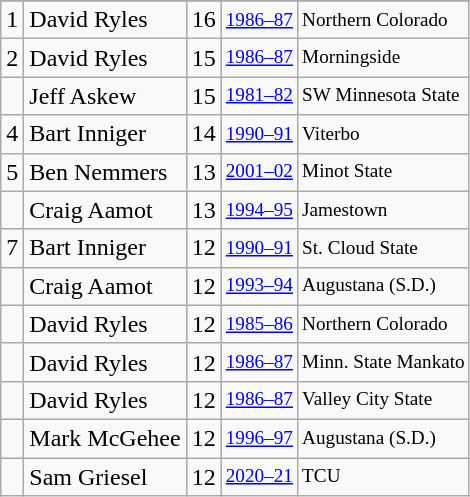<table class="wikitable">
<tr>
</tr>
<tr>
<td>1</td>
<td>David Ryles</td>
<td>16</td>
<td style="font-size:80%;"><a href='#'>1986–87</a></td>
<td style="font-size:80%;">Northern Colorado</td>
</tr>
<tr>
<td>2</td>
<td>David Ryles</td>
<td>15</td>
<td style="font-size:80%;"><a href='#'>1986–87</a></td>
<td style="font-size:80%;">Morningside</td>
</tr>
<tr>
<td></td>
<td>Jeff Askew</td>
<td>15</td>
<td style="font-size:80%;"><a href='#'>1981–82</a></td>
<td style="font-size:80%;">SW Minnesota State</td>
</tr>
<tr>
<td>4</td>
<td>Bart Inniger</td>
<td>14</td>
<td style="font-size:80%;"><a href='#'>1990–91</a></td>
<td style="font-size:80%;">Viterbo</td>
</tr>
<tr>
<td>5</td>
<td>Ben Nemmers</td>
<td>13</td>
<td style="font-size:80%;"><a href='#'>2001–02</a></td>
<td style="font-size:80%;">Minot State</td>
</tr>
<tr>
<td></td>
<td>Craig Aamot</td>
<td>13</td>
<td style="font-size:80%;"><a href='#'>1994–95</a></td>
<td style="font-size:80%;">Jamestown</td>
</tr>
<tr>
<td>7</td>
<td>Bart Inniger</td>
<td>12</td>
<td style="font-size:80%;"><a href='#'>1990–91</a></td>
<td style="font-size:80%;">St. Cloud State</td>
</tr>
<tr>
<td></td>
<td>Craig Aamot</td>
<td>12</td>
<td style="font-size:80%;"><a href='#'>1993–94</a></td>
<td style="font-size:80%;">Augustana (S.D.)</td>
</tr>
<tr>
<td></td>
<td>David Ryles</td>
<td>12</td>
<td style="font-size:80%;"><a href='#'>1985–86</a></td>
<td style="font-size:80%;">Northern Colorado</td>
</tr>
<tr>
<td></td>
<td>David Ryles</td>
<td>12</td>
<td style="font-size:80%;"><a href='#'>1986–87</a></td>
<td style="font-size:80%;">Minn. State Mankato</td>
</tr>
<tr>
<td></td>
<td>David Ryles</td>
<td>12</td>
<td style="font-size:80%;"><a href='#'>1986–87</a></td>
<td style="font-size:80%;">Valley City State</td>
</tr>
<tr>
<td></td>
<td>Mark McGehee</td>
<td>12</td>
<td style="font-size:80%;"><a href='#'>1996–97</a></td>
<td style="font-size:80%;">Augustana (S.D.)</td>
</tr>
<tr>
<td></td>
<td>Sam Griesel</td>
<td>12</td>
<td style="font-size:80%;"><a href='#'>2020–21</a></td>
<td style="font-size:80%;">TCU</td>
</tr>
</table>
